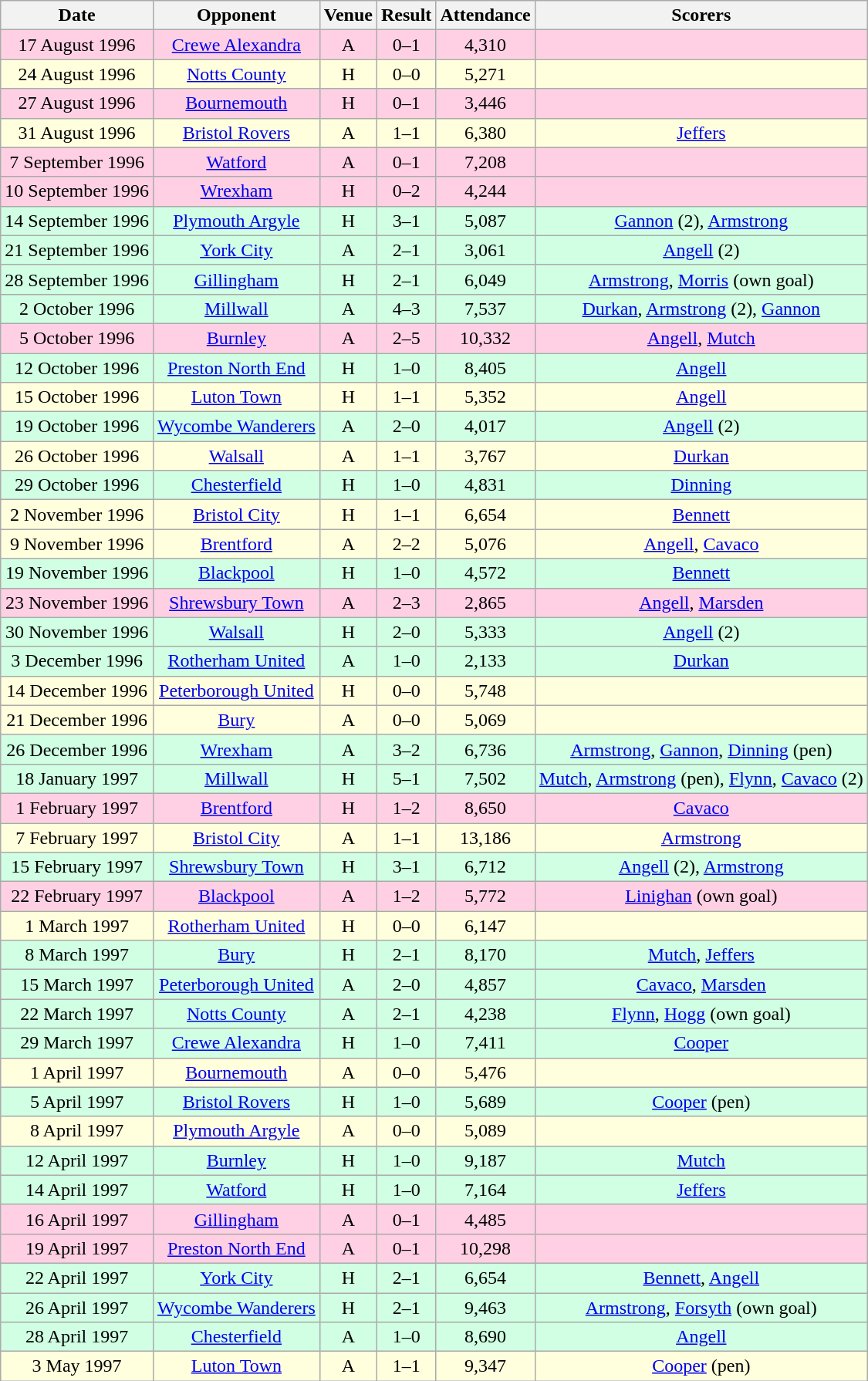<table class="wikitable sortable" style="font-size:100%; text-align:center">
<tr>
<th>Date</th>
<th>Opponent</th>
<th>Venue</th>
<th>Result</th>
<th>Attendance</th>
<th>Scorers</th>
</tr>
<tr style="background-color: #ffd0e3;">
<td>17 August 1996</td>
<td><a href='#'>Crewe Alexandra</a></td>
<td>A</td>
<td>0–1</td>
<td>4,310</td>
<td></td>
</tr>
<tr style="background-color: #ffffdd;">
<td>24 August 1996</td>
<td><a href='#'>Notts County</a></td>
<td>H</td>
<td>0–0</td>
<td>5,271</td>
<td></td>
</tr>
<tr style="background-color: #ffd0e3;">
<td>27 August 1996</td>
<td><a href='#'>Bournemouth</a></td>
<td>H</td>
<td>0–1</td>
<td>3,446</td>
<td></td>
</tr>
<tr style="background-color: #ffffdd;">
<td>31 August 1996</td>
<td><a href='#'>Bristol Rovers</a></td>
<td>A</td>
<td>1–1</td>
<td>6,380</td>
<td><a href='#'>Jeffers</a></td>
</tr>
<tr style="background-color: #ffd0e3;">
<td>7 September 1996</td>
<td><a href='#'>Watford</a></td>
<td>A</td>
<td>0–1</td>
<td>7,208</td>
<td></td>
</tr>
<tr style="background-color: #ffd0e3;">
<td>10 September 1996</td>
<td><a href='#'>Wrexham</a></td>
<td>H</td>
<td>0–2</td>
<td>4,244</td>
<td></td>
</tr>
<tr style="background-color: #d0ffe3;">
<td>14 September 1996</td>
<td><a href='#'>Plymouth Argyle</a></td>
<td>H</td>
<td>3–1</td>
<td>5,087</td>
<td><a href='#'>Gannon</a> (2), <a href='#'>Armstrong</a></td>
</tr>
<tr style="background-color: #d0ffe3;">
<td>21 September 1996</td>
<td><a href='#'>York City</a></td>
<td>A</td>
<td>2–1</td>
<td>3,061</td>
<td><a href='#'>Angell</a> (2)</td>
</tr>
<tr style="background-color: #d0ffe3;">
<td>28 September 1996</td>
<td><a href='#'>Gillingham</a></td>
<td>H</td>
<td>2–1</td>
<td>6,049</td>
<td><a href='#'>Armstrong</a>, <a href='#'>Morris</a> (own goal)</td>
</tr>
<tr style="background-color: #d0ffe3;">
<td>2 October 1996</td>
<td><a href='#'>Millwall</a></td>
<td>A</td>
<td>4–3</td>
<td>7,537</td>
<td><a href='#'>Durkan</a>, <a href='#'>Armstrong</a> (2), <a href='#'>Gannon</a></td>
</tr>
<tr style="background-color: #ffd0e3;">
<td>5 October 1996</td>
<td><a href='#'>Burnley</a></td>
<td>A</td>
<td>2–5</td>
<td>10,332</td>
<td><a href='#'>Angell</a>, <a href='#'>Mutch</a></td>
</tr>
<tr style="background-color: #d0ffe3;">
<td>12 October 1996</td>
<td><a href='#'>Preston North End</a></td>
<td>H</td>
<td>1–0</td>
<td>8,405</td>
<td><a href='#'>Angell</a></td>
</tr>
<tr style="background-color: #ffffdd;">
<td>15 October 1996</td>
<td><a href='#'>Luton Town</a></td>
<td>H</td>
<td>1–1</td>
<td>5,352</td>
<td><a href='#'>Angell</a></td>
</tr>
<tr style="background-color: #d0ffe3;">
<td>19 October 1996</td>
<td><a href='#'>Wycombe Wanderers</a></td>
<td>A</td>
<td>2–0</td>
<td>4,017</td>
<td><a href='#'>Angell</a> (2)</td>
</tr>
<tr style="background-color: #ffffdd;">
<td>26 October 1996</td>
<td><a href='#'>Walsall</a></td>
<td>A</td>
<td>1–1</td>
<td>3,767</td>
<td><a href='#'>Durkan</a></td>
</tr>
<tr style="background-color: #d0ffe3;">
<td>29 October 1996</td>
<td><a href='#'>Chesterfield</a></td>
<td>H</td>
<td>1–0</td>
<td>4,831</td>
<td><a href='#'>Dinning</a></td>
</tr>
<tr style="background-color: #ffffdd;">
<td>2 November 1996</td>
<td><a href='#'>Bristol City</a></td>
<td>H</td>
<td>1–1</td>
<td>6,654</td>
<td><a href='#'>Bennett</a></td>
</tr>
<tr style="background-color: #ffffdd;">
<td>9 November 1996</td>
<td><a href='#'>Brentford</a></td>
<td>A</td>
<td>2–2</td>
<td>5,076</td>
<td><a href='#'>Angell</a>, <a href='#'>Cavaco</a></td>
</tr>
<tr style="background-color: #d0ffe3;">
<td>19 November 1996</td>
<td><a href='#'>Blackpool</a></td>
<td>H</td>
<td>1–0</td>
<td>4,572</td>
<td><a href='#'>Bennett</a></td>
</tr>
<tr style="background-color: #ffd0e3;">
<td>23 November 1996</td>
<td><a href='#'>Shrewsbury Town</a></td>
<td>A</td>
<td>2–3</td>
<td>2,865</td>
<td><a href='#'>Angell</a>, <a href='#'>Marsden</a></td>
</tr>
<tr style="background-color: #d0ffe3;">
<td>30 November 1996</td>
<td><a href='#'>Walsall</a></td>
<td>H</td>
<td>2–0</td>
<td>5,333</td>
<td><a href='#'>Angell</a> (2)</td>
</tr>
<tr style="background-color: #d0ffe3;">
<td>3 December 1996</td>
<td><a href='#'>Rotherham United</a></td>
<td>A</td>
<td>1–0</td>
<td>2,133</td>
<td><a href='#'>Durkan</a></td>
</tr>
<tr style="background-color: #ffffdd;">
<td>14 December 1996</td>
<td><a href='#'>Peterborough United</a></td>
<td>H</td>
<td>0–0</td>
<td>5,748</td>
<td></td>
</tr>
<tr style="background-color: #ffffdd;">
<td>21 December 1996</td>
<td><a href='#'>Bury</a></td>
<td>A</td>
<td>0–0</td>
<td>5,069</td>
<td></td>
</tr>
<tr style="background-color: #d0ffe3;">
<td>26 December 1996</td>
<td><a href='#'>Wrexham</a></td>
<td>A</td>
<td>3–2</td>
<td>6,736</td>
<td><a href='#'>Armstrong</a>, <a href='#'>Gannon</a>, <a href='#'>Dinning</a> (pen)</td>
</tr>
<tr style="background-color: #d0ffe3;">
<td>18 January 1997</td>
<td><a href='#'>Millwall</a></td>
<td>H</td>
<td>5–1</td>
<td>7,502</td>
<td><a href='#'>Mutch</a>, <a href='#'>Armstrong</a> (pen), <a href='#'>Flynn</a>, <a href='#'>Cavaco</a> (2)</td>
</tr>
<tr style="background-color: #ffd0e3;">
<td>1 February 1997</td>
<td><a href='#'>Brentford</a></td>
<td>H</td>
<td>1–2</td>
<td>8,650</td>
<td><a href='#'>Cavaco</a></td>
</tr>
<tr style="background-color: #ffffdd;">
<td>7 February 1997</td>
<td><a href='#'>Bristol City</a></td>
<td>A</td>
<td>1–1</td>
<td>13,186</td>
<td><a href='#'>Armstrong</a></td>
</tr>
<tr style="background-color: #d0ffe3;">
<td>15 February 1997</td>
<td><a href='#'>Shrewsbury Town</a></td>
<td>H</td>
<td>3–1</td>
<td>6,712</td>
<td><a href='#'>Angell</a> (2), <a href='#'>Armstrong</a></td>
</tr>
<tr style="background-color: #ffd0e3;">
<td>22 February 1997</td>
<td><a href='#'>Blackpool</a></td>
<td>A</td>
<td>1–2</td>
<td>5,772</td>
<td><a href='#'>Linighan</a> (own goal)</td>
</tr>
<tr style="background-color: #ffffdd;">
<td>1 March 1997</td>
<td><a href='#'>Rotherham United</a></td>
<td>H</td>
<td>0–0</td>
<td>6,147</td>
<td></td>
</tr>
<tr style="background-color: #d0ffe3;">
<td>8 March 1997</td>
<td><a href='#'>Bury</a></td>
<td>H</td>
<td>2–1</td>
<td>8,170</td>
<td><a href='#'>Mutch</a>, <a href='#'>Jeffers</a></td>
</tr>
<tr style="background-color: #d0ffe3;">
<td>15 March 1997</td>
<td><a href='#'>Peterborough United</a></td>
<td>A</td>
<td>2–0</td>
<td>4,857</td>
<td><a href='#'>Cavaco</a>, <a href='#'>Marsden</a></td>
</tr>
<tr style="background-color: #d0ffe3;">
<td>22 March 1997</td>
<td><a href='#'>Notts County</a></td>
<td>A</td>
<td>2–1</td>
<td>4,238</td>
<td><a href='#'>Flynn</a>, <a href='#'>Hogg</a> (own goal)</td>
</tr>
<tr style="background-color: #d0ffe3;">
<td>29 March 1997</td>
<td><a href='#'>Crewe Alexandra</a></td>
<td>H</td>
<td>1–0</td>
<td>7,411</td>
<td><a href='#'>Cooper</a></td>
</tr>
<tr style="background-color: #ffffdd;">
<td>1 April 1997</td>
<td><a href='#'>Bournemouth</a></td>
<td>A</td>
<td>0–0</td>
<td>5,476</td>
<td></td>
</tr>
<tr style="background-color: #d0ffe3;">
<td>5 April 1997</td>
<td><a href='#'>Bristol Rovers</a></td>
<td>H</td>
<td>1–0</td>
<td>5,689</td>
<td><a href='#'>Cooper</a> (pen)</td>
</tr>
<tr style="background-color: #ffffdd;">
<td>8 April 1997</td>
<td><a href='#'>Plymouth Argyle</a></td>
<td>A</td>
<td>0–0</td>
<td>5,089</td>
<td></td>
</tr>
<tr style="background-color: #d0ffe3;">
<td>12 April 1997</td>
<td><a href='#'>Burnley</a></td>
<td>H</td>
<td>1–0</td>
<td>9,187</td>
<td><a href='#'>Mutch</a></td>
</tr>
<tr style="background-color: #d0ffe3;">
<td>14 April 1997</td>
<td><a href='#'>Watford</a></td>
<td>H</td>
<td>1–0</td>
<td>7,164</td>
<td><a href='#'>Jeffers</a></td>
</tr>
<tr style="background-color: #ffd0e3;">
<td>16 April 1997</td>
<td><a href='#'>Gillingham</a></td>
<td>A</td>
<td>0–1</td>
<td>4,485</td>
<td></td>
</tr>
<tr style="background-color: #ffd0e3;">
<td>19 April 1997</td>
<td><a href='#'>Preston North End</a></td>
<td>A</td>
<td>0–1</td>
<td>10,298</td>
<td></td>
</tr>
<tr style="background-color: #d0ffe3;">
<td>22 April 1997</td>
<td><a href='#'>York City</a></td>
<td>H</td>
<td>2–1</td>
<td>6,654</td>
<td><a href='#'>Bennett</a>, <a href='#'>Angell</a></td>
</tr>
<tr style="background-color: #d0ffe3;">
<td>26 April 1997</td>
<td><a href='#'>Wycombe Wanderers</a></td>
<td>H</td>
<td>2–1</td>
<td>9,463</td>
<td><a href='#'>Armstrong</a>, <a href='#'>Forsyth</a> (own goal)</td>
</tr>
<tr style="background-color: #d0ffe3;">
<td>28 April 1997</td>
<td><a href='#'>Chesterfield</a></td>
<td>A</td>
<td>1–0</td>
<td>8,690</td>
<td><a href='#'>Angell</a></td>
</tr>
<tr style="background-color: #ffffdd;">
<td>3 May 1997</td>
<td><a href='#'>Luton Town</a></td>
<td>A</td>
<td>1–1</td>
<td>9,347</td>
<td><a href='#'>Cooper</a> (pen)</td>
</tr>
</table>
